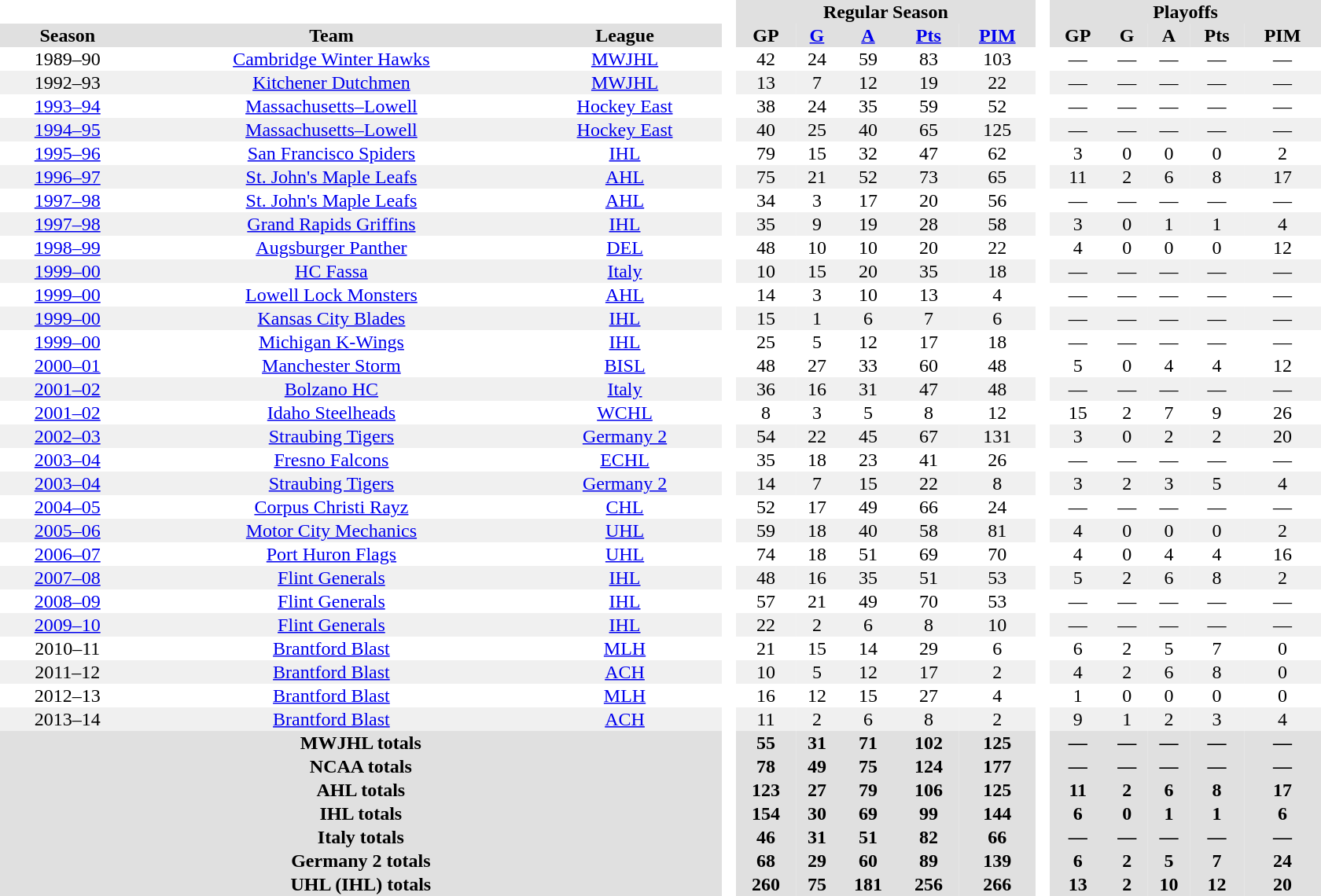<table border="0" cellpadding="1" cellspacing="0" style="text-align:center; width:70em">
<tr bgcolor="#e0e0e0">
<th colspan="3"  bgcolor="#ffffff"> </th>
<th rowspan="99" bgcolor="#ffffff"> </th>
<th colspan="5">Regular Season</th>
<th rowspan="99" bgcolor="#ffffff"> </th>
<th colspan="5">Playoffs</th>
</tr>
<tr bgcolor="#e0e0e0">
<th>Season</th>
<th>Team</th>
<th>League</th>
<th>GP</th>
<th><a href='#'>G</a></th>
<th><a href='#'>A</a></th>
<th><a href='#'>Pts</a></th>
<th><a href='#'>PIM</a></th>
<th>GP</th>
<th>G</th>
<th>A</th>
<th>Pts</th>
<th>PIM</th>
</tr>
<tr>
<td>1989–90</td>
<td><a href='#'>Cambridge Winter Hawks</a></td>
<td><a href='#'>MWJHL</a></td>
<td>42</td>
<td>24</td>
<td>59</td>
<td>83</td>
<td>103</td>
<td>—</td>
<td>—</td>
<td>—</td>
<td>—</td>
<td>—</td>
</tr>
<tr bgcolor="f0f0f0">
<td>1992–93</td>
<td><a href='#'>Kitchener Dutchmen</a></td>
<td><a href='#'>MWJHL</a></td>
<td>13</td>
<td>7</td>
<td>12</td>
<td>19</td>
<td>22</td>
<td>—</td>
<td>—</td>
<td>—</td>
<td>—</td>
<td>—</td>
</tr>
<tr>
<td><a href='#'>1993–94</a></td>
<td><a href='#'>Massachusetts–Lowell</a></td>
<td><a href='#'>Hockey East</a></td>
<td>38</td>
<td>24</td>
<td>35</td>
<td>59</td>
<td>52</td>
<td>—</td>
<td>—</td>
<td>—</td>
<td>—</td>
<td>—</td>
</tr>
<tr bgcolor="f0f0f0">
<td><a href='#'>1994–95</a></td>
<td><a href='#'>Massachusetts–Lowell</a></td>
<td><a href='#'>Hockey East</a></td>
<td>40</td>
<td>25</td>
<td>40</td>
<td>65</td>
<td>125</td>
<td>—</td>
<td>—</td>
<td>—</td>
<td>—</td>
<td>—</td>
</tr>
<tr>
<td><a href='#'>1995–96</a></td>
<td><a href='#'>San Francisco Spiders</a></td>
<td><a href='#'>IHL</a></td>
<td>79</td>
<td>15</td>
<td>32</td>
<td>47</td>
<td>62</td>
<td>3</td>
<td>0</td>
<td>0</td>
<td>0</td>
<td>2</td>
</tr>
<tr bgcolor="f0f0f0">
<td><a href='#'>1996–97</a></td>
<td><a href='#'>St. John's Maple Leafs</a></td>
<td><a href='#'>AHL</a></td>
<td>75</td>
<td>21</td>
<td>52</td>
<td>73</td>
<td>65</td>
<td>11</td>
<td>2</td>
<td>6</td>
<td>8</td>
<td>17</td>
</tr>
<tr>
<td><a href='#'>1997–98</a></td>
<td><a href='#'>St. John's Maple Leafs</a></td>
<td><a href='#'>AHL</a></td>
<td>34</td>
<td>3</td>
<td>17</td>
<td>20</td>
<td>56</td>
<td>—</td>
<td>—</td>
<td>—</td>
<td>—</td>
<td>—</td>
</tr>
<tr bgcolor="f0f0f0">
<td><a href='#'>1997–98</a></td>
<td><a href='#'>Grand Rapids Griffins</a></td>
<td><a href='#'>IHL</a></td>
<td>35</td>
<td>9</td>
<td>19</td>
<td>28</td>
<td>58</td>
<td>3</td>
<td>0</td>
<td>1</td>
<td>1</td>
<td>4</td>
</tr>
<tr>
<td><a href='#'>1998–99</a></td>
<td><a href='#'>Augsburger Panther</a></td>
<td><a href='#'>DEL</a></td>
<td>48</td>
<td>10</td>
<td>10</td>
<td>20</td>
<td>22</td>
<td>4</td>
<td>0</td>
<td>0</td>
<td>0</td>
<td>12</td>
</tr>
<tr bgcolor="f0f0f0">
<td><a href='#'>1999–00</a></td>
<td><a href='#'>HC Fassa</a></td>
<td><a href='#'>Italy</a></td>
<td>10</td>
<td>15</td>
<td>20</td>
<td>35</td>
<td>18</td>
<td>—</td>
<td>—</td>
<td>—</td>
<td>—</td>
<td>—</td>
</tr>
<tr>
<td><a href='#'>1999–00</a></td>
<td><a href='#'>Lowell Lock Monsters</a></td>
<td><a href='#'>AHL</a></td>
<td>14</td>
<td>3</td>
<td>10</td>
<td>13</td>
<td>4</td>
<td>—</td>
<td>—</td>
<td>—</td>
<td>—</td>
<td>—</td>
</tr>
<tr bgcolor="f0f0f0">
<td><a href='#'>1999–00</a></td>
<td><a href='#'>Kansas City Blades</a></td>
<td><a href='#'>IHL</a></td>
<td>15</td>
<td>1</td>
<td>6</td>
<td>7</td>
<td>6</td>
<td>—</td>
<td>—</td>
<td>—</td>
<td>—</td>
<td>—</td>
</tr>
<tr>
<td><a href='#'>1999–00</a></td>
<td><a href='#'>Michigan K-Wings</a></td>
<td><a href='#'>IHL</a></td>
<td>25</td>
<td>5</td>
<td>12</td>
<td>17</td>
<td>18</td>
<td>—</td>
<td>—</td>
<td>—</td>
<td>—</td>
<td>—</td>
</tr>
<tr>
<td><a href='#'>2000–01</a></td>
<td><a href='#'>Manchester Storm</a></td>
<td><a href='#'>BISL</a></td>
<td>48</td>
<td>27</td>
<td>33</td>
<td>60</td>
<td>48</td>
<td>5</td>
<td>0</td>
<td>4</td>
<td>4</td>
<td>12</td>
</tr>
<tr bgcolor="f0f0f0">
<td><a href='#'>2001–02</a></td>
<td><a href='#'>Bolzano HC</a></td>
<td><a href='#'>Italy</a></td>
<td>36</td>
<td>16</td>
<td>31</td>
<td>47</td>
<td>48</td>
<td>—</td>
<td>—</td>
<td>—</td>
<td>—</td>
<td>—</td>
</tr>
<tr>
<td><a href='#'>2001–02</a></td>
<td><a href='#'>Idaho Steelheads</a></td>
<td><a href='#'>WCHL</a></td>
<td>8</td>
<td>3</td>
<td>5</td>
<td>8</td>
<td>12</td>
<td>15</td>
<td>2</td>
<td>7</td>
<td>9</td>
<td>26</td>
</tr>
<tr bgcolor="f0f0f0">
<td><a href='#'>2002–03</a></td>
<td><a href='#'>Straubing Tigers</a></td>
<td><a href='#'>Germany 2</a></td>
<td>54</td>
<td>22</td>
<td>45</td>
<td>67</td>
<td>131</td>
<td>3</td>
<td>0</td>
<td>2</td>
<td>2</td>
<td>20</td>
</tr>
<tr>
<td><a href='#'>2003–04</a></td>
<td><a href='#'>Fresno Falcons</a></td>
<td><a href='#'>ECHL</a></td>
<td>35</td>
<td>18</td>
<td>23</td>
<td>41</td>
<td>26</td>
<td>—</td>
<td>—</td>
<td>—</td>
<td>—</td>
<td>—</td>
</tr>
<tr bgcolor="f0f0f0">
<td><a href='#'>2003–04</a></td>
<td><a href='#'>Straubing Tigers</a></td>
<td><a href='#'>Germany 2</a></td>
<td>14</td>
<td>7</td>
<td>15</td>
<td>22</td>
<td>8</td>
<td>3</td>
<td>2</td>
<td>3</td>
<td>5</td>
<td>4</td>
</tr>
<tr>
<td><a href='#'>2004–05</a></td>
<td><a href='#'>Corpus Christi Rayz</a></td>
<td><a href='#'>CHL</a></td>
<td>52</td>
<td>17</td>
<td>49</td>
<td>66</td>
<td>24</td>
<td>—</td>
<td>—</td>
<td>—</td>
<td>—</td>
<td>—</td>
</tr>
<tr bgcolor="f0f0f0">
<td><a href='#'>2005–06</a></td>
<td><a href='#'>Motor City Mechanics</a></td>
<td><a href='#'>UHL</a></td>
<td>59</td>
<td>18</td>
<td>40</td>
<td>58</td>
<td>81</td>
<td>4</td>
<td>0</td>
<td>0</td>
<td>0</td>
<td>2</td>
</tr>
<tr>
<td><a href='#'>2006–07</a></td>
<td><a href='#'>Port Huron Flags</a></td>
<td><a href='#'>UHL</a></td>
<td>74</td>
<td>18</td>
<td>51</td>
<td>69</td>
<td>70</td>
<td>4</td>
<td>0</td>
<td>4</td>
<td>4</td>
<td>16</td>
</tr>
<tr bgcolor="f0f0f0">
<td><a href='#'>2007–08</a></td>
<td><a href='#'>Flint Generals</a></td>
<td><a href='#'>IHL</a></td>
<td>48</td>
<td>16</td>
<td>35</td>
<td>51</td>
<td>53</td>
<td>5</td>
<td>2</td>
<td>6</td>
<td>8</td>
<td>2</td>
</tr>
<tr>
<td><a href='#'>2008–09</a></td>
<td><a href='#'>Flint Generals</a></td>
<td><a href='#'>IHL</a></td>
<td>57</td>
<td>21</td>
<td>49</td>
<td>70</td>
<td>53</td>
<td>—</td>
<td>—</td>
<td>—</td>
<td>—</td>
<td>—</td>
</tr>
<tr bgcolor="f0f0f0">
<td><a href='#'>2009–10</a></td>
<td><a href='#'>Flint Generals</a></td>
<td><a href='#'>IHL</a></td>
<td>22</td>
<td>2</td>
<td>6</td>
<td>8</td>
<td>10</td>
<td>—</td>
<td>—</td>
<td>—</td>
<td>—</td>
<td>—</td>
</tr>
<tr>
<td>2010–11</td>
<td><a href='#'>Brantford Blast</a></td>
<td><a href='#'>MLH</a></td>
<td>21</td>
<td>15</td>
<td>14</td>
<td>29</td>
<td>6</td>
<td>6</td>
<td>2</td>
<td>5</td>
<td>7</td>
<td>0</td>
</tr>
<tr bgcolor="f0f0f0">
<td>2011–12</td>
<td><a href='#'>Brantford Blast</a></td>
<td><a href='#'>ACH</a></td>
<td>10</td>
<td>5</td>
<td>12</td>
<td>17</td>
<td>2</td>
<td>4</td>
<td>2</td>
<td>6</td>
<td>8</td>
<td>0</td>
</tr>
<tr>
<td>2012–13</td>
<td><a href='#'>Brantford Blast</a></td>
<td><a href='#'>MLH</a></td>
<td>16</td>
<td>12</td>
<td>15</td>
<td>27</td>
<td>4</td>
<td>1</td>
<td>0</td>
<td>0</td>
<td>0</td>
<td>0</td>
</tr>
<tr bgcolor="f0f0f0">
<td>2013–14</td>
<td><a href='#'>Brantford Blast</a></td>
<td><a href='#'>ACH</a></td>
<td>11</td>
<td>2</td>
<td>6</td>
<td>8</td>
<td>2</td>
<td>9</td>
<td>1</td>
<td>2</td>
<td>3</td>
<td>4</td>
</tr>
<tr bgcolor="#e0e0e0">
<th colspan="3">MWJHL totals</th>
<th>55</th>
<th>31</th>
<th>71</th>
<th>102</th>
<th>125</th>
<th>—</th>
<th>—</th>
<th>—</th>
<th>—</th>
<th>—</th>
</tr>
<tr bgcolor="#e0e0e0">
<th colspan="3">NCAA totals</th>
<th>78</th>
<th>49</th>
<th>75</th>
<th>124</th>
<th>177</th>
<th>—</th>
<th>—</th>
<th>—</th>
<th>—</th>
<th>—</th>
</tr>
<tr bgcolor="#e0e0e0">
<th colspan="3">AHL totals</th>
<th>123</th>
<th>27</th>
<th>79</th>
<th>106</th>
<th>125</th>
<th>11</th>
<th>2</th>
<th>6</th>
<th>8</th>
<th>17</th>
</tr>
<tr bgcolor="#e0e0e0">
<th colspan="3">IHL totals</th>
<th>154</th>
<th>30</th>
<th>69</th>
<th>99</th>
<th>144</th>
<th>6</th>
<th>0</th>
<th>1</th>
<th>1</th>
<th>6</th>
</tr>
<tr bgcolor="#e0e0e0">
<th colspan="3">Italy totals</th>
<th>46</th>
<th>31</th>
<th>51</th>
<th>82</th>
<th>66</th>
<th>—</th>
<th>—</th>
<th>—</th>
<th>—</th>
<th>—</th>
</tr>
<tr bgcolor="#e0e0e0">
<th colspan="3">Germany 2 totals</th>
<th>68</th>
<th>29</th>
<th>60</th>
<th>89</th>
<th>139</th>
<th>6</th>
<th>2</th>
<th>5</th>
<th>7</th>
<th>24</th>
</tr>
<tr bgcolor="#e0e0e0">
<th colspan="3">UHL (IHL) totals</th>
<th>260</th>
<th>75</th>
<th>181</th>
<th>256</th>
<th>266</th>
<th>13</th>
<th>2</th>
<th>10</th>
<th>12</th>
<th>20</th>
</tr>
</table>
